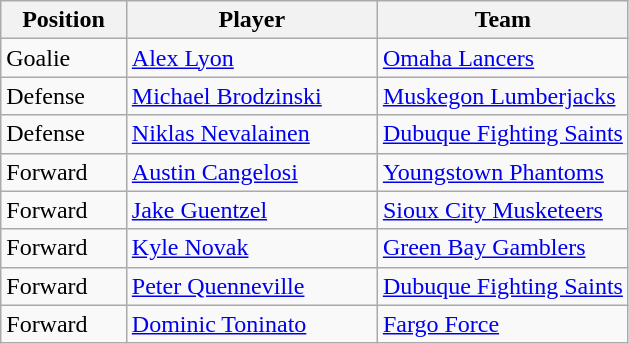<table class="wikitable" style="text-align:left">
<tr>
<th bgcolor="#DDDDFF" width="20%">Position</th>
<th bgcolor="#DDDDFF" width="40%">Player</th>
<th bgcolor="#DDDDFF" width="40%">Team</th>
</tr>
<tr>
<td>Goalie</td>
<td><a href='#'>Alex Lyon</a></td>
<td><a href='#'>Omaha Lancers</a></td>
</tr>
<tr>
<td>Defense</td>
<td><a href='#'>Michael Brodzinski</a></td>
<td><a href='#'>Muskegon Lumberjacks</a></td>
</tr>
<tr>
<td>Defense</td>
<td><a href='#'>Niklas Nevalainen</a></td>
<td><a href='#'>Dubuque Fighting Saints</a></td>
</tr>
<tr>
<td>Forward</td>
<td><a href='#'>Austin Cangelosi</a></td>
<td><a href='#'>Youngstown Phantoms</a></td>
</tr>
<tr>
<td>Forward</td>
<td><a href='#'>Jake Guentzel</a></td>
<td><a href='#'>Sioux City Musketeers</a></td>
</tr>
<tr>
<td>Forward</td>
<td><a href='#'>Kyle Novak</a></td>
<td><a href='#'>Green Bay Gamblers</a></td>
</tr>
<tr>
<td>Forward</td>
<td><a href='#'>Peter Quenneville</a></td>
<td><a href='#'>Dubuque Fighting Saints</a></td>
</tr>
<tr>
<td>Forward</td>
<td><a href='#'>Dominic Toninato</a></td>
<td><a href='#'>Fargo Force</a></td>
</tr>
</table>
